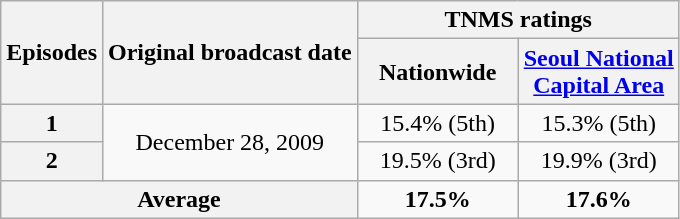<table class=wikitable style="text-align:center">
<tr>
<th rowspan="2">Episodes</th>
<th rowspan="2">Original broadcast date</th>
<th colspan="2">TNMS ratings</th>
</tr>
<tr>
<th width=100>Nationwide</th>
<th width=100><a href='#'>Seoul National Capital Area</a></th>
</tr>
<tr align=center>
<th>1</th>
<td rowspan="2">December 28, 2009</td>
<td>15.4% (5th)</td>
<td>15.3% (5th)</td>
</tr>
<tr align=center>
<th>2</th>
<td>19.5% (3rd)</td>
<td>19.9% (3rd)</td>
</tr>
<tr align=center>
<th colspan="2">Average</th>
<td><span><strong>17.5%</strong></span></td>
<td><span><strong>17.6%</strong></span></td>
</tr>
</table>
